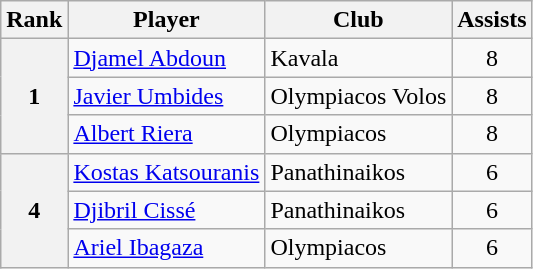<table class="wikitable" style="text-align:center">
<tr>
<th>Rank</th>
<th>Player</th>
<th>Club</th>
<th>Assists</th>
</tr>
<tr>
<th rowspan="3">1</th>
<td align="left"> <a href='#'>Djamel Abdoun</a></td>
<td align="left">Kavala</td>
<td>8</td>
</tr>
<tr>
<td align="left"> <a href='#'>Javier Umbides</a></td>
<td align="left">Olympiacos Volos</td>
<td>8</td>
</tr>
<tr>
<td align="left"> <a href='#'>Albert Riera</a></td>
<td align="left">Olympiacos</td>
<td>8</td>
</tr>
<tr>
<th rowspan="3">4</th>
<td align="left"> <a href='#'>Kostas Katsouranis</a></td>
<td align="left">Panathinaikos</td>
<td>6</td>
</tr>
<tr>
<td align="left"> <a href='#'>Djibril Cissé</a></td>
<td align="left">Panathinaikos</td>
<td>6</td>
</tr>
<tr>
<td align="left"> <a href='#'>Ariel Ibagaza</a></td>
<td align="left">Olympiacos</td>
<td>6</td>
</tr>
</table>
